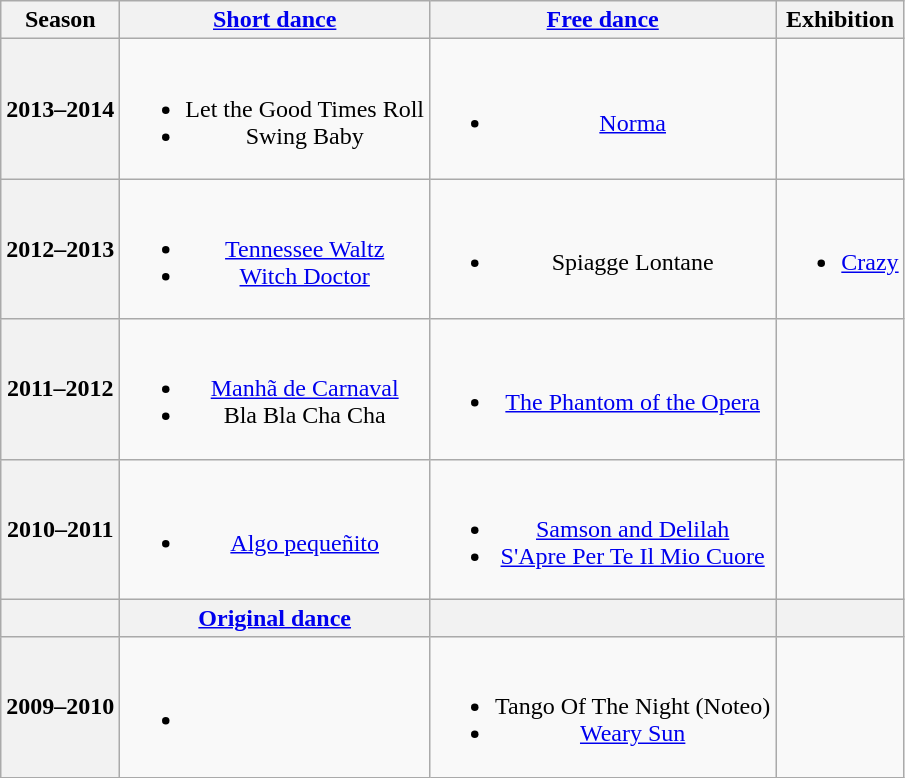<table class="wikitable" style="text-align:center">
<tr>
<th>Season</th>
<th><a href='#'>Short dance</a></th>
<th><a href='#'>Free dance</a></th>
<th>Exhibition</th>
</tr>
<tr>
<th>2013–2014 <br> </th>
<td><br><ul><li> Let the Good Times Roll</li><li> Swing Baby</li></ul></td>
<td><br><ul><li><a href='#'>Norma</a> <br></li></ul></td>
<td></td>
</tr>
<tr>
<th>2012–2013 <br> </th>
<td><br><ul><li><a href='#'>Tennessee Waltz</a> <br></li><li><a href='#'>Witch Doctor</a></li></ul></td>
<td><br><ul><li>Spiagge Lontane <br></li></ul></td>
<td><br><ul><li><a href='#'>Crazy</a> <br></li></ul></td>
</tr>
<tr>
<th>2011–2012 <br> </th>
<td><br><ul><li><a href='#'>Manhã de Carnaval</a> <br></li><li>Bla Bla Cha Cha <br></li></ul></td>
<td><br><ul><li><a href='#'>The Phantom of the Opera</a> <br></li></ul></td>
<td></td>
</tr>
<tr>
<th>2010–2011 <br> </th>
<td><br><ul><li><a href='#'>Algo pequeñito</a> <br></li></ul></td>
<td><br><ul><li><a href='#'>Samson and Delilah</a> <br></li><li><a href='#'>S'Apre Per Te Il Mio Cuore</a> <br></li></ul></td>
<td></td>
</tr>
<tr>
<th></th>
<th><a href='#'>Original dance</a></th>
<th></th>
<th></th>
</tr>
<tr>
<th>2009–2010</th>
<td><br><ul><li></li></ul></td>
<td><br><ul><li>Tango Of The Night (Noteo) <br></li><li><a href='#'>Weary Sun</a> <br></li></ul></td>
<td></td>
</tr>
</table>
